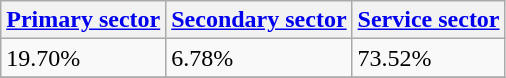<table class="wikitable" border="1">
<tr>
<th><a href='#'>Primary sector</a></th>
<th><a href='#'>Secondary sector</a></th>
<th><a href='#'>Service sector</a></th>
</tr>
<tr>
<td>19.70%</td>
<td>6.78%</td>
<td>73.52%</td>
</tr>
<tr>
</tr>
</table>
